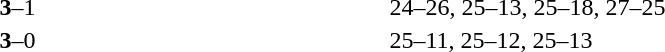<table>
<tr>
<th width=200></th>
<th width=80></th>
<th width=200></th>
<th width=220></th>
</tr>
<tr>
<td align=right><strong></strong></td>
<td align=center><strong>3</strong>–1</td>
<td></td>
<td>24–26, 25–13, 25–18, 27–25</td>
</tr>
<tr>
<td align=right><strong></strong></td>
<td align=center><strong>3</strong>–0</td>
<td></td>
<td>25–11, 25–12, 25–13</td>
</tr>
</table>
